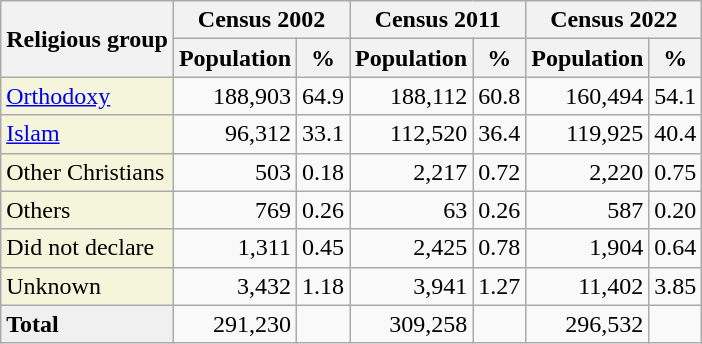<table class="wikitable">
<tr>
<th rowspan="2">Religious group</th>
<th colspan="2">Census 2002</th>
<th colspan="2">Census 2011</th>
<th colspan="2">Census 2022</th>
</tr>
<tr>
<th>Population</th>
<th>%</th>
<th>Population</th>
<th>%</th>
<th>Population</th>
<th>%</th>
</tr>
<tr>
<td style="background:#F5F5DC;"><a href='#'>Orthodoxy</a></td>
<td align="right">188,903</td>
<td>64.9</td>
<td align="right">188,112</td>
<td>60.8</td>
<td align="right">160,494</td>
<td>54.1</td>
</tr>
<tr>
<td style="background:#F5F5DC;"><a href='#'>Islam</a></td>
<td align="right">96,312</td>
<td>33.1</td>
<td align="right">112,520</td>
<td>36.4</td>
<td align="right">119,925</td>
<td>40.4</td>
</tr>
<tr>
<td style="background:#F5F5DC;">Other Christians</td>
<td align="right">503</td>
<td>0.18</td>
<td align="right">2,217</td>
<td>0.72</td>
<td align="right">2,220</td>
<td>0.75</td>
</tr>
<tr>
<td style="background:#F5F5DC;">Others</td>
<td align="right">769</td>
<td>0.26</td>
<td align="right">63</td>
<td>0.26</td>
<td align="right">587</td>
<td>0.20</td>
</tr>
<tr>
<td style="background:#F5F5DC;">Did not declare</td>
<td align="right">1,311</td>
<td>0.45</td>
<td align="right">2,425</td>
<td>0.78</td>
<td align="right">1,904</td>
<td>0.64</td>
</tr>
<tr>
<td style="background:#F5F5DC;">Unknown</td>
<td align="right">3,432</td>
<td>1.18</td>
<td align="right">3,941</td>
<td>1.27</td>
<td align="right">11,402</td>
<td>3.85</td>
</tr>
<tr>
<td style="background:#F0F0F0;"><strong>Total</strong></td>
<td align="right">291,230</td>
<td></td>
<td align="right">309,258</td>
<td></td>
<td align="right">296,532</td>
<td></td>
</tr>
</table>
